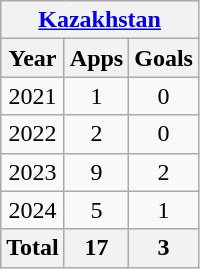<table class="wikitable" style="text-align:center">
<tr>
<th colspan=3><a href='#'>Kazakhstan</a></th>
</tr>
<tr>
<th>Year</th>
<th>Apps</th>
<th>Goals</th>
</tr>
<tr>
<td>2021</td>
<td>1</td>
<td>0</td>
</tr>
<tr>
<td>2022</td>
<td>2</td>
<td>0</td>
</tr>
<tr>
<td>2023</td>
<td>9</td>
<td>2</td>
</tr>
<tr>
<td>2024</td>
<td>5</td>
<td>1</td>
</tr>
<tr>
<th>Total</th>
<th>17</th>
<th>3</th>
</tr>
</table>
